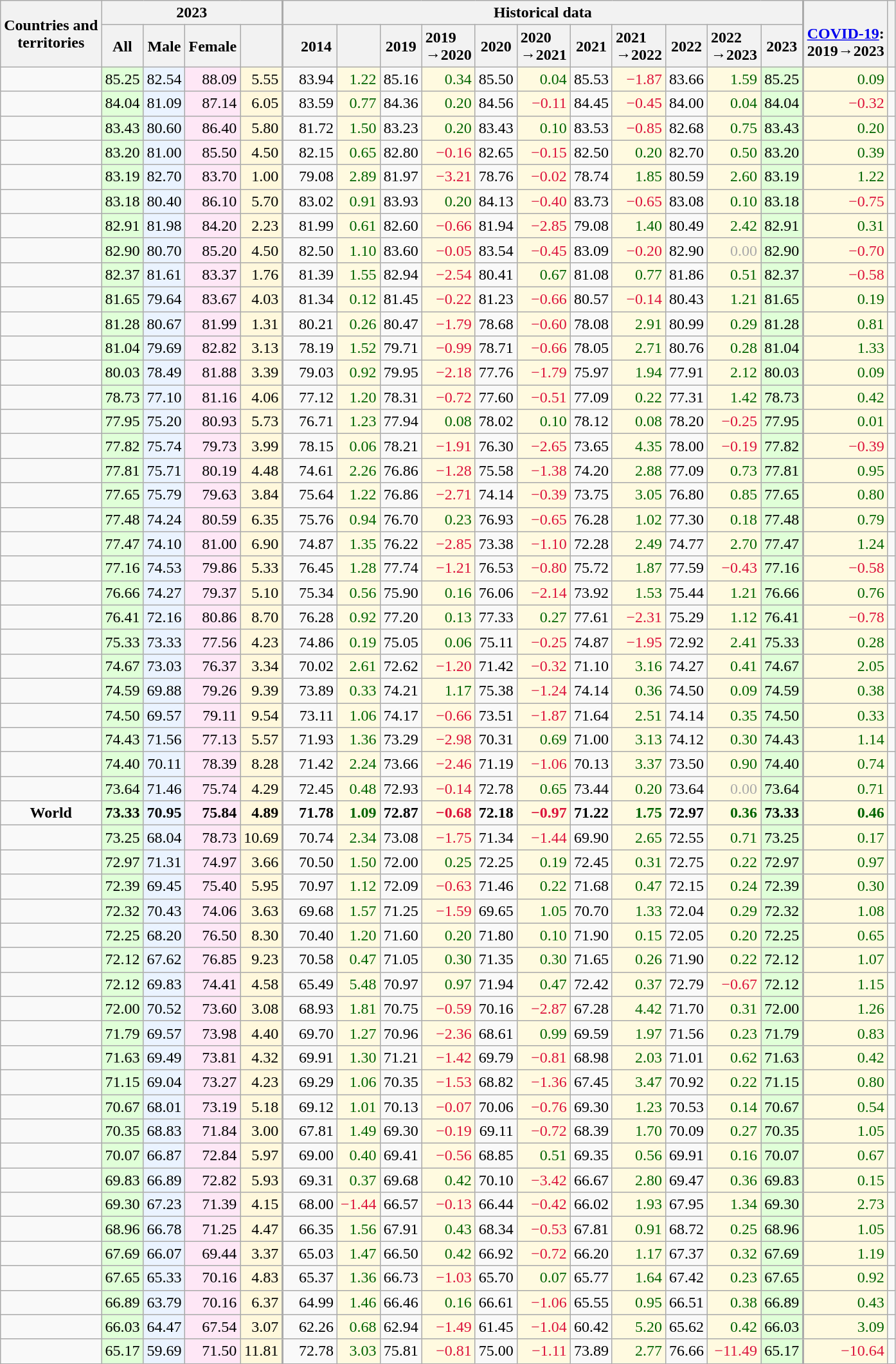<table class="wikitable sortable mw-datatable static-row-numbers sort-under sticky-table-head sticky-table-col1 col1left col2center col3center col4center col5center col6center col8center col10center col12center col14center col16center col18center" style=text-align:right;>
<tr class="sortbottom static-row-header">
<th rowspan=2 style="vertical-align:middle;">Countries and<br>territories</th>
<th colspan=4>2023</th>
<th colspan=11 style="border-left-width:2px;">Historical data</th>
<th rowspan=2 style="border-left-width:2px; text-align:middle;"><br><a href='#'>COVID-19</a>:<br>2019→2023</th>
<th rowspan=2></th>
</tr>
<tr class="sortbottom static-row-header">
<th style="vertical-align:middle;" class=sticky-table-none>All</th>
<th style="vertical-align:middle;">Male</th>
<th style="vertical-align:middle;">Female</th>
<th style="vertical-align:middle;"></th>
<th style="border-left-width:2px; vertical-align:middle; padding-left:1em;">2014</th>
<th style="text-align:left;"></th>
<th style="vertical-align:middle;">2019</th>
<th style="text-align:left;">2019<br>→2020</th>
<th style="vertical-align:middle;">2020</th>
<th style="text-align:left;">2020<br>→2021</th>
<th style="vertical-align:middle;">2021</th>
<th style="text-align:left;">2021<br>→2022</th>
<th style="vertical-align:middle;">2022</th>
<th style="text-align:left;">2022<br>→2023</th>
<th style="vertical-align:middle;">2023</th>
</tr>
<tr>
<td></td>
<td style="background:#e0ffd8;">85.25</td>
<td style="background:#eaf3ff;">82.54</td>
<td style="background:#fee7f6;">88.09</td>
<td style="background:#fff8dc;">5.55</td>
<td style="border-left-width:2px;padding-left:1em;">83.94</td>
<td style="background:#fffae0;color:darkgreen;">1.22</td>
<td>85.16</td>
<td style="background:#fffae0;color:darkgreen;">0.34</td>
<td>85.50</td>
<td style="background:#fffae0;color:darkgreen;">0.04</td>
<td>85.53</td>
<td style="background:#fffae0;color:crimson;">−1.87</td>
<td>83.66</td>
<td style="background:#fffae0;color:darkgreen;">1.59</td>
<td style="background:#e0ffd8;">85.25</td>
<td style="background:#fffae0;border-left-width:2px;color:darkgreen;">0.09</td>
<td></td>
</tr>
<tr>
<td></td>
<td style="background:#e0ffd8;">84.04</td>
<td style="background:#eaf3ff;">81.09</td>
<td style="background:#fee7f6;">87.14</td>
<td style="background:#fff8dc;">6.05</td>
<td style="border-left-width:2px;padding-left:1em;">83.59</td>
<td style="background:#fffae0;color:darkgreen;">0.77</td>
<td>84.36</td>
<td style="background:#fffae0;color:darkgreen;">0.20</td>
<td>84.56</td>
<td style="background:#fffae0;color:crimson;">−0.11</td>
<td>84.45</td>
<td style="background:#fffae0;color:crimson;">−0.45</td>
<td>84.00</td>
<td style="background:#fffae0;color:darkgreen;">0.04</td>
<td style="background:#e0ffd8;">84.04</td>
<td style="background:#fffae0;border-left-width:2px;color:crimson;">−0.32</td>
<td></td>
</tr>
<tr>
<td></td>
<td style="background:#e0ffd8;">83.43</td>
<td style="background:#eaf3ff;">80.60</td>
<td style="background:#fee7f6;">86.40</td>
<td style="background:#fff8dc;">5.80</td>
<td style="border-left-width:2px;padding-left:1em;">81.72</td>
<td style="background:#fffae0;color:darkgreen;">1.50</td>
<td>83.23</td>
<td style="background:#fffae0;color:darkgreen;">0.20</td>
<td>83.43</td>
<td style="background:#fffae0;color:darkgreen;">0.10</td>
<td>83.53</td>
<td style="background:#fffae0;color:crimson;">−0.85</td>
<td>82.68</td>
<td style="background:#fffae0;color:darkgreen;">0.75</td>
<td style="background:#e0ffd8;">83.43</td>
<td style="background:#fffae0;border-left-width:2px;color:darkgreen;">0.20</td>
<td></td>
</tr>
<tr>
<td></td>
<td style="background:#e0ffd8;">83.20</td>
<td style="background:#eaf3ff;">81.00</td>
<td style="background:#fee7f6;">85.50</td>
<td style="background:#fff8dc;">4.50</td>
<td style="border-left-width:2px;padding-left:1em;">82.15</td>
<td style="background:#fffae0;color:darkgreen;">0.65</td>
<td>82.80</td>
<td style="background:#fffae0;color:crimson;">−0.16</td>
<td>82.65</td>
<td style="background:#fffae0;color:crimson;">−0.15</td>
<td>82.50</td>
<td style="background:#fffae0;color:darkgreen;">0.20</td>
<td>82.70</td>
<td style="background:#fffae0;color:darkgreen;">0.50</td>
<td style="background:#e0ffd8;">83.20</td>
<td style="background:#fffae0;border-left-width:2px;color:darkgreen;">0.39</td>
<td></td>
</tr>
<tr>
<td></td>
<td style="background:#e0ffd8;">83.19</td>
<td style="background:#eaf3ff;">82.70</td>
<td style="background:#fee7f6;">83.70</td>
<td style="background:#fff8dc;">1.00</td>
<td style="border-left-width:2px;padding-left:1em;">79.08</td>
<td style="background:#fffae0;color:darkgreen;">2.89</td>
<td>81.97</td>
<td style="background:#fffae0;color:crimson;">−3.21</td>
<td>78.76</td>
<td style="background:#fffae0;color:crimson;">−0.02</td>
<td>78.74</td>
<td style="background:#fffae0;color:darkgreen;">1.85</td>
<td>80.59</td>
<td style="background:#fffae0;color:darkgreen;">2.60</td>
<td style="background:#e0ffd8;">83.19</td>
<td style="background:#fffae0;border-left-width:2px;color:darkgreen;">1.22</td>
<td></td>
</tr>
<tr>
<td></td>
<td style="background:#e0ffd8;">83.18</td>
<td style="background:#eaf3ff;">80.40</td>
<td style="background:#fee7f6;">86.10</td>
<td style="background:#fff8dc;">5.70</td>
<td style="border-left-width:2px;padding-left:1em;">83.02</td>
<td style="background:#fffae0;color:darkgreen;">0.91</td>
<td>83.93</td>
<td style="background:#fffae0;color:darkgreen;">0.20</td>
<td>84.13</td>
<td style="background:#fffae0;color:crimson;">−0.40</td>
<td>83.73</td>
<td style="background:#fffae0;color:crimson;">−0.65</td>
<td>83.08</td>
<td style="background:#fffae0;color:darkgreen;">0.10</td>
<td style="background:#e0ffd8;">83.18</td>
<td style="background:#fffae0;border-left-width:2px;color:crimson;">−0.75</td>
<td></td>
</tr>
<tr>
<td></td>
<td style="background:#e0ffd8;">82.91</td>
<td style="background:#eaf3ff;">81.98</td>
<td style="background:#fee7f6;">84.20</td>
<td style="background:#fff8dc;">2.23</td>
<td style="border-left-width:2px;padding-left:1em;">81.99</td>
<td style="background:#fffae0;color:darkgreen;">0.61</td>
<td>82.60</td>
<td style="background:#fffae0;color:crimson;">−0.66</td>
<td>81.94</td>
<td style="background:#fffae0;color:crimson;">−2.85</td>
<td>79.08</td>
<td style="background:#fffae0;color:darkgreen;">1.40</td>
<td>80.49</td>
<td style="background:#fffae0;color:darkgreen;">2.42</td>
<td style="background:#e0ffd8;">82.91</td>
<td style="background:#fffae0;border-left-width:2px;color:darkgreen;">0.31</td>
<td></td>
</tr>
<tr>
<td></td>
<td style="background:#e0ffd8;">82.90</td>
<td style="background:#eaf3ff;">80.70</td>
<td style="background:#fee7f6;">85.20</td>
<td style="background:#fff8dc;">4.50</td>
<td style="border-left-width:2px;padding-left:1em;">82.50</td>
<td style="background:#fffae0;color:darkgreen;">1.10</td>
<td>83.60</td>
<td style="background:#fffae0;color:crimson;">−0.05</td>
<td>83.54</td>
<td style="background:#fffae0;color:crimson;">−0.45</td>
<td>83.09</td>
<td style="background:#fffae0;color:crimson;">−0.20</td>
<td>82.90</td>
<td style="background:#fffae0;color:darkgray;">0.00</td>
<td style="background:#e0ffd8;">82.90</td>
<td style="background:#fffae0;border-left-width:2px;color:crimson;">−0.70</td>
<td></td>
</tr>
<tr>
<td></td>
<td style="background:#e0ffd8;">82.37</td>
<td style="background:#eaf3ff;">81.61</td>
<td style="background:#fee7f6;">83.37</td>
<td style="background:#fff8dc;">1.76</td>
<td style="border-left-width:2px;padding-left:1em;">81.39</td>
<td style="background:#fffae0;color:darkgreen;">1.55</td>
<td>82.94</td>
<td style="background:#fffae0;color:crimson;">−2.54</td>
<td>80.41</td>
<td style="background:#fffae0;color:darkgreen;">0.67</td>
<td>81.08</td>
<td style="background:#fffae0;color:darkgreen;">0.77</td>
<td>81.86</td>
<td style="background:#fffae0;color:darkgreen;">0.51</td>
<td style="background:#e0ffd8;">82.37</td>
<td style="background:#fffae0;border-left-width:2px;color:crimson;">−0.58</td>
<td></td>
</tr>
<tr>
<td></td>
<td style="background:#e0ffd8;">81.65</td>
<td style="background:#eaf3ff;">79.64</td>
<td style="background:#fee7f6;">83.67</td>
<td style="background:#fff8dc;">4.03</td>
<td style="border-left-width:2px;padding-left:1em;">81.34</td>
<td style="background:#fffae0;color:darkgreen;">0.12</td>
<td>81.45</td>
<td style="background:#fffae0;color:crimson;">−0.22</td>
<td>81.23</td>
<td style="background:#fffae0;color:crimson;">−0.66</td>
<td>80.57</td>
<td style="background:#fffae0;color:crimson;">−0.14</td>
<td>80.43</td>
<td style="background:#fffae0;color:darkgreen;">1.21</td>
<td style="background:#e0ffd8;">81.65</td>
<td style="background:#fffae0;border-left-width:2px;color:darkgreen;">0.19</td>
<td></td>
</tr>
<tr>
<td></td>
<td style="background:#e0ffd8;">81.28</td>
<td style="background:#eaf3ff;">80.67</td>
<td style="background:#fee7f6;">81.99</td>
<td style="background:#fff8dc;">1.31</td>
<td style="border-left-width:2px;padding-left:1em;">80.21</td>
<td style="background:#fffae0;color:darkgreen;">0.26</td>
<td>80.47</td>
<td style="background:#fffae0;color:crimson;">−1.79</td>
<td>78.68</td>
<td style="background:#fffae0;color:crimson;">−0.60</td>
<td>78.08</td>
<td style="background:#fffae0;color:darkgreen;">2.91</td>
<td>80.99</td>
<td style="background:#fffae0;color:darkgreen;">0.29</td>
<td style="background:#e0ffd8;">81.28</td>
<td style="background:#fffae0;border-left-width:2px;color:darkgreen;">0.81</td>
<td></td>
</tr>
<tr>
<td></td>
<td style="background:#e0ffd8;">81.04</td>
<td style="background:#eaf3ff;">79.69</td>
<td style="background:#fee7f6;">82.82</td>
<td style="background:#fff8dc;">3.13</td>
<td style="border-left-width:2px;padding-left:1em;">78.19</td>
<td style="background:#fffae0;color:darkgreen;">1.52</td>
<td>79.71</td>
<td style="background:#fffae0;color:crimson;">−0.99</td>
<td>78.71</td>
<td style="background:#fffae0;color:crimson;">−0.66</td>
<td>78.05</td>
<td style="background:#fffae0;color:darkgreen;">2.71</td>
<td>80.76</td>
<td style="background:#fffae0;color:darkgreen;">0.28</td>
<td style="background:#e0ffd8;">81.04</td>
<td style="background:#fffae0;border-left-width:2px;color:darkgreen;">1.33</td>
<td></td>
</tr>
<tr>
<td></td>
<td style="background:#e0ffd8;">80.03</td>
<td style="background:#eaf3ff;">78.49</td>
<td style="background:#fee7f6;">81.88</td>
<td style="background:#fff8dc;">3.39</td>
<td style="border-left-width:2px;padding-left:1em;">79.03</td>
<td style="background:#fffae0;color:darkgreen;">0.92</td>
<td>79.95</td>
<td style="background:#fffae0;color:crimson;">−2.18</td>
<td>77.76</td>
<td style="background:#fffae0;color:crimson;">−1.79</td>
<td>75.97</td>
<td style="background:#fffae0;color:darkgreen;">1.94</td>
<td>77.91</td>
<td style="background:#fffae0;color:darkgreen;">2.12</td>
<td style="background:#e0ffd8;">80.03</td>
<td style="background:#fffae0;border-left-width:2px;color:darkgreen;">0.09</td>
<td></td>
</tr>
<tr>
<td></td>
<td style="background:#e0ffd8;">78.73</td>
<td style="background:#eaf3ff;">77.10</td>
<td style="background:#fee7f6;">81.16</td>
<td style="background:#fff8dc;">4.06</td>
<td style="border-left-width:2px;padding-left:1em;">77.12</td>
<td style="background:#fffae0;color:darkgreen;">1.20</td>
<td>78.31</td>
<td style="background:#fffae0;color:crimson;">−0.72</td>
<td>77.60</td>
<td style="background:#fffae0;color:crimson;">−0.51</td>
<td>77.09</td>
<td style="background:#fffae0;color:darkgreen;">0.22</td>
<td>77.31</td>
<td style="background:#fffae0;color:darkgreen;">1.42</td>
<td style="background:#e0ffd8;">78.73</td>
<td style="background:#fffae0;border-left-width:2px;color:darkgreen;">0.42</td>
<td></td>
</tr>
<tr>
<td></td>
<td style="background:#e0ffd8;">77.95</td>
<td style="background:#eaf3ff;">75.20</td>
<td style="background:#fee7f6;">80.93</td>
<td style="background:#fff8dc;">5.73</td>
<td style="border-left-width:2px;padding-left:1em;">76.71</td>
<td style="background:#fffae0;color:darkgreen;">1.23</td>
<td>77.94</td>
<td style="background:#fffae0;color:darkgreen;">0.08</td>
<td>78.02</td>
<td style="background:#fffae0;color:darkgreen;">0.10</td>
<td>78.12</td>
<td style="background:#fffae0;color:darkgreen;">0.08</td>
<td>78.20</td>
<td style="background:#fffae0;color:crimson;">−0.25</td>
<td style="background:#e0ffd8;">77.95</td>
<td style="background:#fffae0;border-left-width:2px;color:darkgreen;">0.01</td>
<td></td>
</tr>
<tr>
<td></td>
<td style="background:#e0ffd8;">77.82</td>
<td style="background:#eaf3ff;">75.74</td>
<td style="background:#fee7f6;">79.73</td>
<td style="background:#fff8dc;">3.99</td>
<td style="border-left-width:2px;padding-left:1em;">78.15</td>
<td style="background:#fffae0;color:darkgreen;">0.06</td>
<td>78.21</td>
<td style="background:#fffae0;color:crimson;">−1.91</td>
<td>76.30</td>
<td style="background:#fffae0;color:crimson;">−2.65</td>
<td>73.65</td>
<td style="background:#fffae0;color:darkgreen;">4.35</td>
<td>78.00</td>
<td style="background:#fffae0;color:crimson;">−0.19</td>
<td style="background:#e0ffd8;">77.82</td>
<td style="background:#fffae0;border-left-width:2px;color:crimson;">−0.39</td>
<td></td>
</tr>
<tr>
<td></td>
<td style="background:#e0ffd8;">77.81</td>
<td style="background:#eaf3ff;">75.71</td>
<td style="background:#fee7f6;">80.19</td>
<td style="background:#fff8dc;">4.48</td>
<td style="border-left-width:2px;padding-left:1em;">74.61</td>
<td style="background:#fffae0;color:darkgreen;">2.26</td>
<td>76.86</td>
<td style="background:#fffae0;color:crimson;">−1.28</td>
<td>75.58</td>
<td style="background:#fffae0;color:crimson;">−1.38</td>
<td>74.20</td>
<td style="background:#fffae0;color:darkgreen;">2.88</td>
<td>77.09</td>
<td style="background:#fffae0;color:darkgreen;">0.73</td>
<td style="background:#e0ffd8;">77.81</td>
<td style="background:#fffae0;border-left-width:2px;color:darkgreen;">0.95</td>
<td></td>
</tr>
<tr>
<td></td>
<td style="background:#e0ffd8;">77.65</td>
<td style="background:#eaf3ff;">75.79</td>
<td style="background:#fee7f6;">79.63</td>
<td style="background:#fff8dc;">3.84</td>
<td style="border-left-width:2px;padding-left:1em;">75.64</td>
<td style="background:#fffae0;color:darkgreen;">1.22</td>
<td>76.86</td>
<td style="background:#fffae0;color:crimson;">−2.71</td>
<td>74.14</td>
<td style="background:#fffae0;color:crimson;">−0.39</td>
<td>73.75</td>
<td style="background:#fffae0;color:darkgreen;">3.05</td>
<td>76.80</td>
<td style="background:#fffae0;color:darkgreen;">0.85</td>
<td style="background:#e0ffd8;">77.65</td>
<td style="background:#fffae0;border-left-width:2px;color:darkgreen;">0.80</td>
<td></td>
</tr>
<tr>
<td></td>
<td style="background:#e0ffd8;">77.48</td>
<td style="background:#eaf3ff;">74.24</td>
<td style="background:#fee7f6;">80.59</td>
<td style="background:#fff8dc;">6.35</td>
<td style="border-left-width:2px;padding-left:1em;">75.76</td>
<td style="background:#fffae0;color:darkgreen;">0.94</td>
<td>76.70</td>
<td style="background:#fffae0;color:darkgreen;">0.23</td>
<td>76.93</td>
<td style="background:#fffae0;color:crimson;">−0.65</td>
<td>76.28</td>
<td style="background:#fffae0;color:darkgreen;">1.02</td>
<td>77.30</td>
<td style="background:#fffae0;color:darkgreen;">0.18</td>
<td style="background:#e0ffd8;">77.48</td>
<td style="background:#fffae0;border-left-width:2px;color:darkgreen;">0.79</td>
<td></td>
</tr>
<tr>
<td></td>
<td style="background:#e0ffd8;">77.47</td>
<td style="background:#eaf3ff;">74.10</td>
<td style="background:#fee7f6;">81.00</td>
<td style="background:#fff8dc;">6.90</td>
<td style="border-left-width:2px;padding-left:1em;">74.87</td>
<td style="background:#fffae0;color:darkgreen;">1.35</td>
<td>76.22</td>
<td style="background:#fffae0;color:crimson;">−2.85</td>
<td>73.38</td>
<td style="background:#fffae0;color:crimson;">−1.10</td>
<td>72.28</td>
<td style="background:#fffae0;color:darkgreen;">2.49</td>
<td>74.77</td>
<td style="background:#fffae0;color:darkgreen;">2.70</td>
<td style="background:#e0ffd8;">77.47</td>
<td style="background:#fffae0;border-left-width:2px;color:darkgreen;">1.24</td>
<td></td>
</tr>
<tr>
<td></td>
<td style="background:#e0ffd8;">77.16</td>
<td style="background:#eaf3ff;">74.53</td>
<td style="background:#fee7f6;">79.86</td>
<td style="background:#fff8dc;">5.33</td>
<td style="border-left-width:2px;padding-left:1em;">76.45</td>
<td style="background:#fffae0;color:darkgreen;">1.28</td>
<td>77.74</td>
<td style="background:#fffae0;color:crimson;">−1.21</td>
<td>76.53</td>
<td style="background:#fffae0;color:crimson;">−0.80</td>
<td>75.72</td>
<td style="background:#fffae0;color:darkgreen;">1.87</td>
<td>77.59</td>
<td style="background:#fffae0;color:crimson;">−0.43</td>
<td style="background:#e0ffd8;">77.16</td>
<td style="background:#fffae0;border-left-width:2px;color:crimson;">−0.58</td>
<td></td>
</tr>
<tr>
<td></td>
<td style="background:#e0ffd8;">76.66</td>
<td style="background:#eaf3ff;">74.27</td>
<td style="background:#fee7f6;">79.37</td>
<td style="background:#fff8dc;">5.10</td>
<td style="border-left-width:2px;padding-left:1em;">75.34</td>
<td style="background:#fffae0;color:darkgreen;">0.56</td>
<td>75.90</td>
<td style="background:#fffae0;color:darkgreen;">0.16</td>
<td>76.06</td>
<td style="background:#fffae0;color:crimson;">−2.14</td>
<td>73.92</td>
<td style="background:#fffae0;color:darkgreen;">1.53</td>
<td>75.44</td>
<td style="background:#fffae0;color:darkgreen;">1.21</td>
<td style="background:#e0ffd8;">76.66</td>
<td style="background:#fffae0;border-left-width:2px;color:darkgreen;">0.76</td>
<td></td>
</tr>
<tr>
<td></td>
<td style="background:#e0ffd8;">76.41</td>
<td style="background:#eaf3ff;">72.16</td>
<td style="background:#fee7f6;">80.86</td>
<td style="background:#fff8dc;">8.70</td>
<td style="border-left-width:2px;padding-left:1em;">76.28</td>
<td style="background:#fffae0;color:darkgreen;">0.92</td>
<td>77.20</td>
<td style="background:#fffae0;color:darkgreen;">0.13</td>
<td>77.33</td>
<td style="background:#fffae0;color:darkgreen;">0.27</td>
<td>77.61</td>
<td style="background:#fffae0;color:crimson;">−2.31</td>
<td>75.29</td>
<td style="background:#fffae0;color:darkgreen;">1.12</td>
<td style="background:#e0ffd8;">76.41</td>
<td style="background:#fffae0;border-left-width:2px;color:crimson;">−0.78</td>
<td></td>
</tr>
<tr>
<td></td>
<td style="background:#e0ffd8;">75.33</td>
<td style="background:#eaf3ff;">73.33</td>
<td style="background:#fee7f6;">77.56</td>
<td style="background:#fff8dc;">4.23</td>
<td style="border-left-width:2px;padding-left:1em;">74.86</td>
<td style="background:#fffae0;color:darkgreen;">0.19</td>
<td>75.05</td>
<td style="background:#fffae0;color:darkgreen;">0.06</td>
<td>75.11</td>
<td style="background:#fffae0;color:crimson;">−0.25</td>
<td>74.87</td>
<td style="background:#fffae0;color:crimson;">−1.95</td>
<td>72.92</td>
<td style="background:#fffae0;color:darkgreen;">2.41</td>
<td style="background:#e0ffd8;">75.33</td>
<td style="background:#fffae0;border-left-width:2px;color:darkgreen;">0.28</td>
<td></td>
</tr>
<tr>
<td></td>
<td style="background:#e0ffd8;">74.67</td>
<td style="background:#eaf3ff;">73.03</td>
<td style="background:#fee7f6;">76.37</td>
<td style="background:#fff8dc;">3.34</td>
<td style="border-left-width:2px;padding-left:1em;">70.02</td>
<td style="background:#fffae0;color:darkgreen;">2.61</td>
<td>72.62</td>
<td style="background:#fffae0;color:crimson;">−1.20</td>
<td>71.42</td>
<td style="background:#fffae0;color:crimson;">−0.32</td>
<td>71.10</td>
<td style="background:#fffae0;color:darkgreen;">3.16</td>
<td>74.27</td>
<td style="background:#fffae0;color:darkgreen;">0.41</td>
<td style="background:#e0ffd8;">74.67</td>
<td style="background:#fffae0;border-left-width:2px;color:darkgreen;">2.05</td>
<td></td>
</tr>
<tr>
<td></td>
<td style="background:#e0ffd8;">74.59</td>
<td style="background:#eaf3ff;">69.88</td>
<td style="background:#fee7f6;">79.26</td>
<td style="background:#fff8dc;">9.39</td>
<td style="border-left-width:2px;padding-left:1em;">73.89</td>
<td style="background:#fffae0;color:darkgreen;">0.33</td>
<td>74.21</td>
<td style="background:#fffae0;color:darkgreen;">1.17</td>
<td>75.38</td>
<td style="background:#fffae0;color:crimson;">−1.24</td>
<td>74.14</td>
<td style="background:#fffae0;color:darkgreen;">0.36</td>
<td>74.50</td>
<td style="background:#fffae0;color:darkgreen;">0.09</td>
<td style="background:#e0ffd8;">74.59</td>
<td style="background:#fffae0;border-left-width:2px;color:darkgreen;">0.38</td>
<td></td>
</tr>
<tr>
<td></td>
<td style="background:#e0ffd8;">74.50</td>
<td style="background:#eaf3ff;">69.57</td>
<td style="background:#fee7f6;">79.11</td>
<td style="background:#fff8dc;">9.54</td>
<td style="border-left-width:2px;padding-left:1em;">73.11</td>
<td style="background:#fffae0;color:darkgreen;">1.06</td>
<td>74.17</td>
<td style="background:#fffae0;color:crimson;">−0.66</td>
<td>73.51</td>
<td style="background:#fffae0;color:crimson;">−1.87</td>
<td>71.64</td>
<td style="background:#fffae0;color:darkgreen;">2.51</td>
<td>74.14</td>
<td style="background:#fffae0;color:darkgreen;">0.35</td>
<td style="background:#e0ffd8;">74.50</td>
<td style="background:#fffae0;border-left-width:2px;color:darkgreen;">0.33</td>
<td></td>
</tr>
<tr>
<td></td>
<td style="background:#e0ffd8;">74.43</td>
<td style="background:#eaf3ff;">71.56</td>
<td style="background:#fee7f6;">77.13</td>
<td style="background:#fff8dc;">5.57</td>
<td style="border-left-width:2px;padding-left:1em;">71.93</td>
<td style="background:#fffae0;color:darkgreen;">1.36</td>
<td>73.29</td>
<td style="background:#fffae0;color:crimson;">−2.98</td>
<td>70.31</td>
<td style="background:#fffae0;color:darkgreen;">0.69</td>
<td>71.00</td>
<td style="background:#fffae0;color:darkgreen;">3.13</td>
<td>74.12</td>
<td style="background:#fffae0;color:darkgreen;">0.30</td>
<td style="background:#e0ffd8;">74.43</td>
<td style="background:#fffae0;border-left-width:2px;color:darkgreen;">1.14</td>
<td></td>
</tr>
<tr>
<td></td>
<td style="background:#e0ffd8;">74.40</td>
<td style="background:#eaf3ff;">70.11</td>
<td style="background:#fee7f6;">78.39</td>
<td style="background:#fff8dc;">8.28</td>
<td style="border-left-width:2px;padding-left:1em;">71.42</td>
<td style="background:#fffae0;color:darkgreen;">2.24</td>
<td>73.66</td>
<td style="background:#fffae0;color:crimson;">−2.46</td>
<td>71.19</td>
<td style="background:#fffae0;color:crimson;">−1.06</td>
<td>70.13</td>
<td style="background:#fffae0;color:darkgreen;">3.37</td>
<td>73.50</td>
<td style="background:#fffae0;color:darkgreen;">0.90</td>
<td style="background:#e0ffd8;">74.40</td>
<td style="background:#fffae0;border-left-width:2px;color:darkgreen;">0.74</td>
<td></td>
</tr>
<tr>
<td></td>
<td style="background:#e0ffd8;">73.64</td>
<td style="background:#eaf3ff;">71.46</td>
<td style="background:#fee7f6;">75.74</td>
<td style="background:#fff8dc;">4.29</td>
<td style="border-left-width:2px;padding-left:1em;">72.45</td>
<td style="background:#fffae0;color:darkgreen;">0.48</td>
<td>72.93</td>
<td style="background:#fffae0;color:crimson;">−0.14</td>
<td>72.78</td>
<td style="background:#fffae0;color:darkgreen;">0.65</td>
<td>73.44</td>
<td style="background:#fffae0;color:darkgreen;">0.20</td>
<td>73.64</td>
<td style="background:#fffae0;color:darkgray;">0.00</td>
<td style="background:#e0ffd8;">73.64</td>
<td style="background:#fffae0;border-left-width:2px;color:darkgreen;">0.71</td>
<td></td>
</tr>
<tr class=static-row-header>
<td style="text-align:center;"><strong>World</strong></td>
<td style="background:#e0ffd8;"><strong>73.33</strong></td>
<td style="background:#eaf3ff;"><strong>70.95</strong></td>
<td style="background:#fee7f6;"><strong>75.84</strong></td>
<td style="background:#fff8dc;"><strong>4.89</strong></td>
<td style="border-left-width:2px;padding-left:1em;"><strong>71.78</strong></td>
<td style="background:#fffae0;color:darkgreen;"><strong>1.09</strong></td>
<td><strong>72.87</strong></td>
<td style="background:#fffae0;color:crimson;"><strong>−0.68</strong></td>
<td><strong>72.18</strong></td>
<td style="background:#fffae0;color:crimson;"><strong>−0.97</strong></td>
<td><strong>71.22</strong></td>
<td style="background:#fffae0;color:darkgreen;"><strong>1.75</strong></td>
<td><strong>72.97</strong></td>
<td style="background:#fffae0;color:darkgreen;"><strong>0.36</strong></td>
<td style="background:#e0ffd8;"><strong>73.33</strong></td>
<td style="background:#fffae0;border-left-width:2px;color:darkgreen;"><strong>0.46</strong></td>
<td></td>
</tr>
<tr>
<td></td>
<td style="background:#e0ffd8;">73.25</td>
<td style="background:#eaf3ff;">68.04</td>
<td style="background:#fee7f6;">78.73</td>
<td style="background:#fff8dc;">10.69</td>
<td style="border-left-width:2px;padding-left:1em;">70.74</td>
<td style="background:#fffae0;color:darkgreen;">2.34</td>
<td>73.08</td>
<td style="background:#fffae0;color:crimson;">−1.75</td>
<td>71.34</td>
<td style="background:#fffae0;color:crimson;">−1.44</td>
<td>69.90</td>
<td style="background:#fffae0;color:darkgreen;">2.65</td>
<td>72.55</td>
<td style="background:#fffae0;color:darkgreen;">0.71</td>
<td style="background:#e0ffd8;">73.25</td>
<td style="background:#fffae0;border-left-width:2px;color:darkgreen;">0.17</td>
<td></td>
</tr>
<tr>
<td></td>
<td style="background:#e0ffd8;">72.97</td>
<td style="background:#eaf3ff;">71.31</td>
<td style="background:#fee7f6;">74.97</td>
<td style="background:#fff8dc;">3.66</td>
<td style="border-left-width:2px;padding-left:1em;">70.50</td>
<td style="background:#fffae0;color:darkgreen;">1.50</td>
<td>72.00</td>
<td style="background:#fffae0;color:darkgreen;">0.25</td>
<td>72.25</td>
<td style="background:#fffae0;color:darkgreen;">0.19</td>
<td>72.45</td>
<td style="background:#fffae0;color:darkgreen;">0.31</td>
<td>72.75</td>
<td style="background:#fffae0;color:darkgreen;">0.22</td>
<td style="background:#e0ffd8;">72.97</td>
<td style="background:#fffae0;border-left-width:2px;color:darkgreen;">0.97</td>
<td></td>
</tr>
<tr>
<td></td>
<td style="background:#e0ffd8;">72.39</td>
<td style="background:#eaf3ff;">69.45</td>
<td style="background:#fee7f6;">75.40</td>
<td style="background:#fff8dc;">5.95</td>
<td style="border-left-width:2px;padding-left:1em;">70.97</td>
<td style="background:#fffae0;color:darkgreen;">1.12</td>
<td>72.09</td>
<td style="background:#fffae0;color:crimson;">−0.63</td>
<td>71.46</td>
<td style="background:#fffae0;color:darkgreen;">0.22</td>
<td>71.68</td>
<td style="background:#fffae0;color:darkgreen;">0.47</td>
<td>72.15</td>
<td style="background:#fffae0;color:darkgreen;">0.24</td>
<td style="background:#e0ffd8;">72.39</td>
<td style="background:#fffae0;border-left-width:2px;color:darkgreen;">0.30</td>
<td></td>
</tr>
<tr>
<td></td>
<td style="background:#e0ffd8;">72.32</td>
<td style="background:#eaf3ff;">70.43</td>
<td style="background:#fee7f6;">74.06</td>
<td style="background:#fff8dc;">3.63</td>
<td style="border-left-width:2px;padding-left:1em;">69.68</td>
<td style="background:#fffae0;color:darkgreen;">1.57</td>
<td>71.25</td>
<td style="background:#fffae0;color:crimson;">−1.59</td>
<td>69.65</td>
<td style="background:#fffae0;color:darkgreen;">1.05</td>
<td>70.70</td>
<td style="background:#fffae0;color:darkgreen;">1.33</td>
<td>72.04</td>
<td style="background:#fffae0;color:darkgreen;">0.29</td>
<td style="background:#e0ffd8;">72.32</td>
<td style="background:#fffae0;border-left-width:2px;color:darkgreen;">1.08</td>
<td></td>
</tr>
<tr>
<td></td>
<td style="background:#e0ffd8;">72.25</td>
<td style="background:#eaf3ff;">68.20</td>
<td style="background:#fee7f6;">76.50</td>
<td style="background:#fff8dc;">8.30</td>
<td style="border-left-width:2px;padding-left:1em;">70.40</td>
<td style="background:#fffae0;color:darkgreen;">1.20</td>
<td>71.60</td>
<td style="background:#fffae0;color:darkgreen;">0.20</td>
<td>71.80</td>
<td style="background:#fffae0;color:darkgreen;">0.10</td>
<td>71.90</td>
<td style="background:#fffae0;color:darkgreen;">0.15</td>
<td>72.05</td>
<td style="background:#fffae0;color:darkgreen;">0.20</td>
<td style="background:#e0ffd8;">72.25</td>
<td style="background:#fffae0;border-left-width:2px;color:darkgreen;">0.65</td>
<td></td>
</tr>
<tr>
<td></td>
<td style="background:#e0ffd8;">72.12</td>
<td style="background:#eaf3ff;">67.62</td>
<td style="background:#fee7f6;">76.85</td>
<td style="background:#fff8dc;">9.23</td>
<td style="border-left-width:2px;padding-left:1em;">70.58</td>
<td style="background:#fffae0;color:darkgreen;">0.47</td>
<td>71.05</td>
<td style="background:#fffae0;color:darkgreen;">0.30</td>
<td>71.35</td>
<td style="background:#fffae0;color:darkgreen;">0.30</td>
<td>71.65</td>
<td style="background:#fffae0;color:darkgreen;">0.26</td>
<td>71.90</td>
<td style="background:#fffae0;color:darkgreen;">0.22</td>
<td style="background:#e0ffd8;">72.12</td>
<td style="background:#fffae0;border-left-width:2px;color:darkgreen;">1.07</td>
<td></td>
</tr>
<tr>
<td></td>
<td style="background:#e0ffd8;">72.12</td>
<td style="background:#eaf3ff;">69.83</td>
<td style="background:#fee7f6;">74.41</td>
<td style="background:#fff8dc;">4.58</td>
<td style="border-left-width:2px;padding-left:1em;">65.49</td>
<td style="background:#fffae0;color:darkgreen;">5.48</td>
<td>70.97</td>
<td style="background:#fffae0;color:darkgreen;">0.97</td>
<td>71.94</td>
<td style="background:#fffae0;color:darkgreen;">0.47</td>
<td>72.42</td>
<td style="background:#fffae0;color:darkgreen;">0.37</td>
<td>72.79</td>
<td style="background:#fffae0;color:crimson;">−0.67</td>
<td style="background:#e0ffd8;">72.12</td>
<td style="background:#fffae0;border-left-width:2px;color:darkgreen;">1.15</td>
<td></td>
</tr>
<tr>
<td></td>
<td style="background:#e0ffd8;">72.00</td>
<td style="background:#eaf3ff;">70.52</td>
<td style="background:#fee7f6;">73.60</td>
<td style="background:#fff8dc;">3.08</td>
<td style="border-left-width:2px;padding-left:1em;">68.93</td>
<td style="background:#fffae0;color:darkgreen;">1.81</td>
<td>70.75</td>
<td style="background:#fffae0;color:crimson;">−0.59</td>
<td>70.16</td>
<td style="background:#fffae0;color:crimson;">−2.87</td>
<td>67.28</td>
<td style="background:#fffae0;color:darkgreen;">4.42</td>
<td>71.70</td>
<td style="background:#fffae0;color:darkgreen;">0.31</td>
<td style="background:#e0ffd8;">72.00</td>
<td style="background:#fffae0;border-left-width:2px;color:darkgreen;">1.26</td>
<td></td>
</tr>
<tr>
<td></td>
<td style="background:#e0ffd8;">71.79</td>
<td style="background:#eaf3ff;">69.57</td>
<td style="background:#fee7f6;">73.98</td>
<td style="background:#fff8dc;">4.40</td>
<td style="border-left-width:2px;padding-left:1em;">69.70</td>
<td style="background:#fffae0;color:darkgreen;">1.27</td>
<td>70.96</td>
<td style="background:#fffae0;color:crimson;">−2.36</td>
<td>68.61</td>
<td style="background:#fffae0;color:darkgreen;">0.99</td>
<td>69.59</td>
<td style="background:#fffae0;color:darkgreen;">1.97</td>
<td>71.56</td>
<td style="background:#fffae0;color:darkgreen;">0.23</td>
<td style="background:#e0ffd8;">71.79</td>
<td style="background:#fffae0;border-left-width:2px;color:darkgreen;">0.83</td>
<td></td>
</tr>
<tr>
<td></td>
<td style="background:#e0ffd8;">71.63</td>
<td style="background:#eaf3ff;">69.49</td>
<td style="background:#fee7f6;">73.81</td>
<td style="background:#fff8dc;">4.32</td>
<td style="border-left-width:2px;padding-left:1em;">69.91</td>
<td style="background:#fffae0;color:darkgreen;">1.30</td>
<td>71.21</td>
<td style="background:#fffae0;color:crimson;">−1.42</td>
<td>69.79</td>
<td style="background:#fffae0;color:crimson;">−0.81</td>
<td>68.98</td>
<td style="background:#fffae0;color:darkgreen;">2.03</td>
<td>71.01</td>
<td style="background:#fffae0;color:darkgreen;">0.62</td>
<td style="background:#e0ffd8;">71.63</td>
<td style="background:#fffae0;border-left-width:2px;color:darkgreen;">0.42</td>
<td></td>
</tr>
<tr>
<td></td>
<td style="background:#e0ffd8;">71.15</td>
<td style="background:#eaf3ff;">69.04</td>
<td style="background:#fee7f6;">73.27</td>
<td style="background:#fff8dc;">4.23</td>
<td style="border-left-width:2px;padding-left:1em;">69.29</td>
<td style="background:#fffae0;color:darkgreen;">1.06</td>
<td>70.35</td>
<td style="background:#fffae0;color:crimson;">−1.53</td>
<td>68.82</td>
<td style="background:#fffae0;color:crimson;">−1.36</td>
<td>67.45</td>
<td style="background:#fffae0;color:darkgreen;">3.47</td>
<td>70.92</td>
<td style="background:#fffae0;color:darkgreen;">0.22</td>
<td style="background:#e0ffd8;">71.15</td>
<td style="background:#fffae0;border-left-width:2px;color:darkgreen;">0.80</td>
<td></td>
</tr>
<tr>
<td></td>
<td style="background:#e0ffd8;">70.67</td>
<td style="background:#eaf3ff;">68.01</td>
<td style="background:#fee7f6;">73.19</td>
<td style="background:#fff8dc;">5.18</td>
<td style="border-left-width:2px;padding-left:1em;">69.12</td>
<td style="background:#fffae0;color:darkgreen;">1.01</td>
<td>70.13</td>
<td style="background:#fffae0;color:crimson;">−0.07</td>
<td>70.06</td>
<td style="background:#fffae0;color:crimson;">−0.76</td>
<td>69.30</td>
<td style="background:#fffae0;color:darkgreen;">1.23</td>
<td>70.53</td>
<td style="background:#fffae0;color:darkgreen;">0.14</td>
<td style="background:#e0ffd8;">70.67</td>
<td style="background:#fffae0;border-left-width:2px;color:darkgreen;">0.54</td>
<td></td>
</tr>
<tr>
<td></td>
<td style="background:#e0ffd8;">70.35</td>
<td style="background:#eaf3ff;">68.83</td>
<td style="background:#fee7f6;">71.84</td>
<td style="background:#fff8dc;">3.00</td>
<td style="border-left-width:2px;padding-left:1em;">67.81</td>
<td style="background:#fffae0;color:darkgreen;">1.49</td>
<td>69.30</td>
<td style="background:#fffae0;color:crimson;">−0.19</td>
<td>69.11</td>
<td style="background:#fffae0;color:crimson;">−0.72</td>
<td>68.39</td>
<td style="background:#fffae0;color:darkgreen;">1.70</td>
<td>70.09</td>
<td style="background:#fffae0;color:darkgreen;">0.27</td>
<td style="background:#e0ffd8;">70.35</td>
<td style="background:#fffae0;border-left-width:2px;color:darkgreen;">1.05</td>
<td></td>
</tr>
<tr>
<td></td>
<td style="background:#e0ffd8;">70.07</td>
<td style="background:#eaf3ff;">66.87</td>
<td style="background:#fee7f6;">72.84</td>
<td style="background:#fff8dc;">5.97</td>
<td style="border-left-width:2px;padding-left:1em;">69.00</td>
<td style="background:#fffae0;color:darkgreen;">0.40</td>
<td>69.41</td>
<td style="background:#fffae0;color:crimson;">−0.56</td>
<td>68.85</td>
<td style="background:#fffae0;color:darkgreen;">0.51</td>
<td>69.35</td>
<td style="background:#fffae0;color:darkgreen;">0.56</td>
<td>69.91</td>
<td style="background:#fffae0;color:darkgreen;">0.16</td>
<td style="background:#e0ffd8;">70.07</td>
<td style="background:#fffae0;border-left-width:2px;color:darkgreen;">0.67</td>
<td></td>
</tr>
<tr>
<td></td>
<td style="background:#e0ffd8;">69.83</td>
<td style="background:#eaf3ff;">66.89</td>
<td style="background:#fee7f6;">72.82</td>
<td style="background:#fff8dc;">5.93</td>
<td style="border-left-width:2px;padding-left:1em;">69.31</td>
<td style="background:#fffae0;color:darkgreen;">0.37</td>
<td>69.68</td>
<td style="background:#fffae0;color:darkgreen;">0.42</td>
<td>70.10</td>
<td style="background:#fffae0;color:crimson;">−3.42</td>
<td>66.67</td>
<td style="background:#fffae0;color:darkgreen;">2.80</td>
<td>69.47</td>
<td style="background:#fffae0;color:darkgreen;">0.36</td>
<td style="background:#e0ffd8;">69.83</td>
<td style="background:#fffae0;border-left-width:2px;color:darkgreen;">0.15</td>
<td></td>
</tr>
<tr>
<td></td>
<td style="background:#e0ffd8;">69.30</td>
<td style="background:#eaf3ff;">67.23</td>
<td style="background:#fee7f6;">71.39</td>
<td style="background:#fff8dc;">4.15</td>
<td style="border-left-width:2px;padding-left:1em;">68.00</td>
<td style="background:#fffae0;color:crimson;">−1.44</td>
<td>66.57</td>
<td style="background:#fffae0;color:crimson;">−0.13</td>
<td>66.44</td>
<td style="background:#fffae0;color:crimson;">−0.42</td>
<td>66.02</td>
<td style="background:#fffae0;color:darkgreen;">1.93</td>
<td>67.95</td>
<td style="background:#fffae0;color:darkgreen;">1.34</td>
<td style="background:#e0ffd8;">69.30</td>
<td style="background:#fffae0;border-left-width:2px;color:darkgreen;">2.73</td>
<td></td>
</tr>
<tr>
<td></td>
<td style="background:#e0ffd8;">68.96</td>
<td style="background:#eaf3ff;">66.78</td>
<td style="background:#fee7f6;">71.25</td>
<td style="background:#fff8dc;">4.47</td>
<td style="border-left-width:2px;padding-left:1em;">66.35</td>
<td style="background:#fffae0;color:darkgreen;">1.56</td>
<td>67.91</td>
<td style="background:#fffae0;color:darkgreen;">0.43</td>
<td>68.34</td>
<td style="background:#fffae0;color:crimson;">−0.53</td>
<td>67.81</td>
<td style="background:#fffae0;color:darkgreen;">0.91</td>
<td>68.72</td>
<td style="background:#fffae0;color:darkgreen;">0.25</td>
<td style="background:#e0ffd8;">68.96</td>
<td style="background:#fffae0;border-left-width:2px;color:darkgreen;">1.05</td>
<td></td>
</tr>
<tr>
<td></td>
<td style="background:#e0ffd8;">67.69</td>
<td style="background:#eaf3ff;">66.07</td>
<td style="background:#fee7f6;">69.44</td>
<td style="background:#fff8dc;">3.37</td>
<td style="border-left-width:2px;padding-left:1em;">65.03</td>
<td style="background:#fffae0;color:darkgreen;">1.47</td>
<td>66.50</td>
<td style="background:#fffae0;color:darkgreen;">0.42</td>
<td>66.92</td>
<td style="background:#fffae0;color:crimson;">−0.72</td>
<td>66.20</td>
<td style="background:#fffae0;color:darkgreen;">1.17</td>
<td>67.37</td>
<td style="background:#fffae0;color:darkgreen;">0.32</td>
<td style="background:#e0ffd8;">67.69</td>
<td style="background:#fffae0;border-left-width:2px;color:darkgreen;">1.19</td>
<td></td>
</tr>
<tr>
<td></td>
<td style="background:#e0ffd8;">67.65</td>
<td style="background:#eaf3ff;">65.33</td>
<td style="background:#fee7f6;">70.16</td>
<td style="background:#fff8dc;">4.83</td>
<td style="border-left-width:2px;padding-left:1em;">65.37</td>
<td style="background:#fffae0;color:darkgreen;">1.36</td>
<td>66.73</td>
<td style="background:#fffae0;color:crimson;">−1.03</td>
<td>65.70</td>
<td style="background:#fffae0;color:darkgreen;">0.07</td>
<td>65.77</td>
<td style="background:#fffae0;color:darkgreen;">1.64</td>
<td>67.42</td>
<td style="background:#fffae0;color:darkgreen;">0.23</td>
<td style="background:#e0ffd8;">67.65</td>
<td style="background:#fffae0;border-left-width:2px;color:darkgreen;">0.92</td>
<td></td>
</tr>
<tr>
<td></td>
<td style="background:#e0ffd8;">66.89</td>
<td style="background:#eaf3ff;">63.79</td>
<td style="background:#fee7f6;">70.16</td>
<td style="background:#fff8dc;">6.37</td>
<td style="border-left-width:2px;padding-left:1em;">64.99</td>
<td style="background:#fffae0;color:darkgreen;">1.46</td>
<td>66.46</td>
<td style="background:#fffae0;color:darkgreen;">0.16</td>
<td>66.61</td>
<td style="background:#fffae0;color:crimson;">−1.06</td>
<td>65.55</td>
<td style="background:#fffae0;color:darkgreen;">0.95</td>
<td>66.51</td>
<td style="background:#fffae0;color:darkgreen;">0.38</td>
<td style="background:#e0ffd8;">66.89</td>
<td style="background:#fffae0;border-left-width:2px;color:darkgreen;">0.43</td>
<td></td>
</tr>
<tr>
<td></td>
<td style="background:#e0ffd8;">66.03</td>
<td style="background:#eaf3ff;">64.47</td>
<td style="background:#fee7f6;">67.54</td>
<td style="background:#fff8dc;">3.07</td>
<td style="border-left-width:2px;padding-left:1em;">62.26</td>
<td style="background:#fffae0;color:darkgreen;">0.68</td>
<td>62.94</td>
<td style="background:#fffae0;color:crimson;">−1.49</td>
<td>61.45</td>
<td style="background:#fffae0;color:crimson;">−1.04</td>
<td>60.42</td>
<td style="background:#fffae0;color:darkgreen;">5.20</td>
<td>65.62</td>
<td style="background:#fffae0;color:darkgreen;">0.42</td>
<td style="background:#e0ffd8;">66.03</td>
<td style="background:#fffae0;border-left-width:2px;color:darkgreen;">3.09</td>
<td></td>
</tr>
<tr>
<td></td>
<td style="background:#e0ffd8;">65.17</td>
<td style="background:#eaf3ff;">59.69</td>
<td style="background:#fee7f6;">71.50</td>
<td style="background:#fff8dc;">11.81</td>
<td style="border-left-width:2px;padding-left:1em;">72.78</td>
<td style="background:#fffae0;color:darkgreen;">3.03</td>
<td>75.81</td>
<td style="background:#fffae0;color:crimson;">−0.81</td>
<td>75.00</td>
<td style="background:#fffae0;color:crimson;">−1.11</td>
<td>73.89</td>
<td style="background:#fffae0;color:darkgreen;">2.77</td>
<td>76.66</td>
<td style="background:#fffae0;color:crimson;">−11.49</td>
<td style="background:#e0ffd8;">65.17</td>
<td style="background:#fffae0;border-left-width:2px;color:crimson;">−10.64</td>
<td></td>
</tr>
</table>
